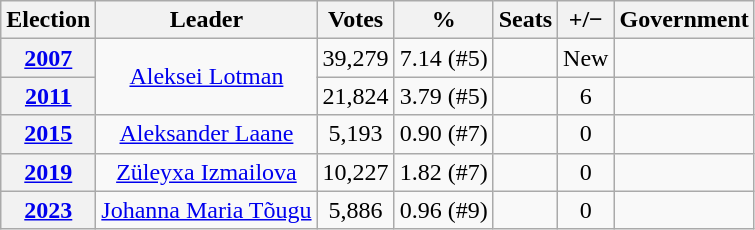<table class=wikitable style="text-align: center;">
<tr>
<th>Election</th>
<th>Leader</th>
<th>Votes</th>
<th>%</th>
<th>Seats</th>
<th>+/−</th>
<th>Government</th>
</tr>
<tr>
<th><a href='#'>2007</a></th>
<td rowspan=2><a href='#'>Aleksei Lotman</a></td>
<td>39,279</td>
<td>7.14 (#5)</td>
<td></td>
<td>New</td>
<td></td>
</tr>
<tr>
<th><a href='#'>2011</a></th>
<td>21,824</td>
<td>3.79 (#5)</td>
<td></td>
<td> 6</td>
<td></td>
</tr>
<tr>
<th><a href='#'>2015</a></th>
<td><a href='#'>Aleksander Laane</a></td>
<td>5,193</td>
<td>0.90 (#7)</td>
<td></td>
<td> 0</td>
<td></td>
</tr>
<tr>
<th><a href='#'>2019</a></th>
<td><a href='#'>Züleyxa Izmailova</a></td>
<td>10,227</td>
<td>1.82 (#7)</td>
<td></td>
<td> 0</td>
<td></td>
</tr>
<tr>
<th><a href='#'>2023</a></th>
<td><a href='#'>Johanna Maria Tõugu</a></td>
<td>5,886</td>
<td>0.96 (#9)</td>
<td></td>
<td> 0</td>
<td></td>
</tr>
</table>
